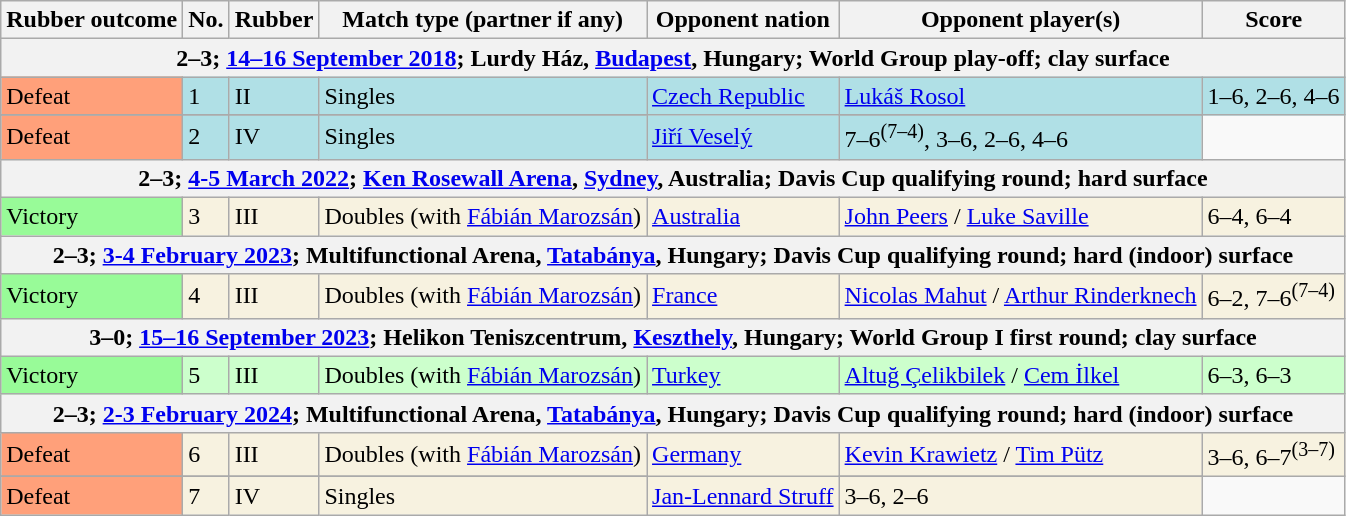<table class=wikitable>
<tr>
<th>Rubber outcome</th>
<th>No.</th>
<th>Rubber</th>
<th>Match type (partner if any)</th>
<th>Opponent nation</th>
<th>Opponent player(s)</th>
<th>Score</th>
</tr>
<tr>
<th colspan=7>2–3; <a href='#'>14–16 September 2018</a>; Lurdy Ház, <a href='#'>Budapest</a>, Hungary; World Group play-off; clay surface</th>
</tr>
<tr bgcolor=#B0E0E6>
<td bgcolor=FFA07A>Defeat</td>
<td>1</td>
<td>II</td>
<td>Singles</td>
<td rowspan=2> <a href='#'>Czech Republic</a></td>
<td><a href='#'>Lukáš Rosol</a></td>
<td>1–6, 2–6, 4–6</td>
</tr>
<tr>
</tr>
<tr bgcolor=#B0E0E6>
<td bgcolor=FFA07A>Defeat</td>
<td>2</td>
<td>IV</td>
<td>Singles</td>
<td><a href='#'>Jiří Veselý</a></td>
<td>7–6<sup>(7–4)</sup>, 3–6, 2–6, 4–6</td>
</tr>
<tr>
<th colspan=7>2–3; <a href='#'>4-5 March 2022</a>; <a href='#'>Ken Rosewall Arena</a>, <a href='#'>Sydney</a>, Australia; Davis Cup qualifying round; hard surface</th>
</tr>
<tr bgcolor=#F7F2E0>
<td bgcolor=98FB98>Victory</td>
<td>3</td>
<td>III</td>
<td>Doubles (with <a href='#'>Fábián Marozsán</a>)</td>
<td> <a href='#'>Australia</a></td>
<td><a href='#'>John Peers</a> / <a href='#'>Luke Saville</a></td>
<td>6–4, 6–4</td>
</tr>
<tr>
<th colspan=7>2–3; <a href='#'>3-4 February 2023</a>; Multifunctional Arena, <a href='#'>Tatabánya</a>, Hungary; Davis Cup qualifying round; hard (indoor) surface</th>
</tr>
<tr bgcolor=#F7F2E0>
<td bgcolor=98FB98>Victory</td>
<td>4</td>
<td>III</td>
<td>Doubles (with <a href='#'>Fábián Marozsán</a>)</td>
<td> <a href='#'>France</a></td>
<td><a href='#'>Nicolas Mahut</a> / <a href='#'>Arthur Rinderknech</a></td>
<td>6–2, 7–6<sup>(7–4)</sup></td>
</tr>
<tr>
<th colspan=7>3–0; <a href='#'>15–16 September 2023</a>; Helikon Teniszcentrum, <a href='#'>Keszthely</a>, Hungary; World Group I first round; clay surface</th>
</tr>
<tr bgcolor=#CCFFCC>
<td bgcolor=98FB98>Victory</td>
<td>5</td>
<td>III</td>
<td>Doubles (with <a href='#'>Fábián Marozsán</a>)</td>
<td> <a href='#'>Turkey</a></td>
<td><a href='#'>Altuğ Çelikbilek</a> / <a href='#'>Cem İlkel</a></td>
<td>6–3, 6–3</td>
</tr>
<tr>
<th colspan=7>2–3; <a href='#'>2-3 February 2024</a>; Multifunctional Arena, <a href='#'>Tatabánya</a>, Hungary; Davis Cup qualifying round; hard (indoor) surface</th>
</tr>
<tr bgcolor=#F7F2E0>
<td bgcolor=FFA07A>Defeat</td>
<td>6</td>
<td>III</td>
<td>Doubles (with <a href='#'>Fábián Marozsán</a>)</td>
<td rowspan=2> <a href='#'>Germany</a></td>
<td><a href='#'>Kevin Krawietz</a> / <a href='#'>Tim Pütz</a></td>
<td>3–6, 6–7<sup>(3–7)</sup></td>
</tr>
<tr>
</tr>
<tr bgcolor=#F7F2E0>
<td bgcolor=FFA07A>Defeat</td>
<td>7</td>
<td>IV</td>
<td>Singles</td>
<td><a href='#'>Jan-Lennard Struff</a></td>
<td>3–6, 2–6</td>
</tr>
</table>
